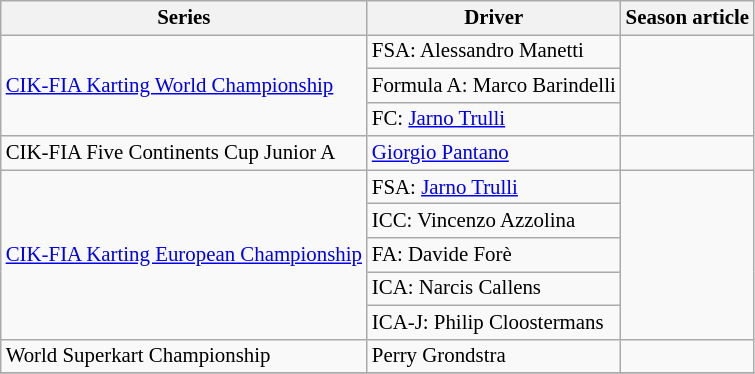<table class="wikitable" style="font-size: 87%;">
<tr>
<th>Series</th>
<th>Driver</th>
<th>Season article</th>
</tr>
<tr>
<td rowspan=3><a href='#'>CIK-FIA Karting World Championship</a></td>
<td>FSA:  Alessandro Manetti</td>
<td rowspan=3></td>
</tr>
<tr>
<td>Formula A:  Marco Barindelli</td>
</tr>
<tr>
<td>FC:  <a href='#'>Jarno Trulli</a></td>
</tr>
<tr>
<td>CIK-FIA Five Continents Cup Junior A</td>
<td> <a href='#'>Giorgio Pantano</a></td>
<td></td>
</tr>
<tr>
<td rowspan=5><a href='#'>CIK-FIA Karting European Championship</a></td>
<td>FSA:  <a href='#'>Jarno Trulli</a></td>
<td rowspan=5></td>
</tr>
<tr>
<td>ICC:  Vincenzo Azzolina</td>
</tr>
<tr>
<td>FA:  Davide Forè</td>
</tr>
<tr>
<td>ICA:  Narcis Callens</td>
</tr>
<tr>
<td>ICA-J:  Philip Cloostermans</td>
</tr>
<tr>
<td>World Superkart Championship</td>
<td> Perry Grondstra</td>
<td></td>
</tr>
<tr>
</tr>
</table>
